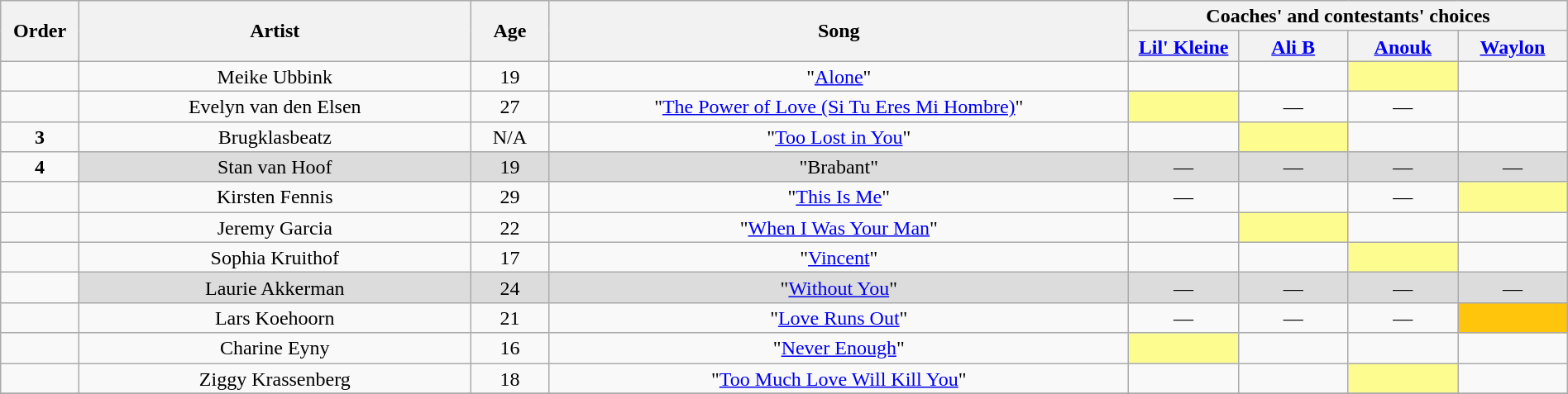<table class="wikitable" style="text-align:center; line-height:17px; width:100%;">
<tr>
<th rowspan="2" scope="col" style="width:05%;">Order</th>
<th rowspan="2" scope="col" style="width:25%;">Artist</th>
<th rowspan="2" scope="col" style="width:05%;">Age</th>
<th rowspan="2" scope="col" style="width:37%;">Song</th>
<th colspan="4">Coaches' and contestants' choices</th>
</tr>
<tr>
<th style="width:07%;"><a href='#'>Lil' Kleine</a></th>
<th nowrap="" style="width:07%;"><a href='#'>Ali B</a></th>
<th style="width:07%;"><a href='#'>Anouk</a></th>
<th style="width:07%;"><a href='#'>Waylon</a></th>
</tr>
<tr>
<td></td>
<td>Meike Ubbink</td>
<td>19</td>
<td>"<a href='#'>Alone</a>"</td>
<td><strong></strong></td>
<td><strong></strong></td>
<td style="background:#fdfc8f;"></td>
<td><strong></strong></td>
</tr>
<tr>
<td></td>
<td>Evelyn van den Elsen</td>
<td>27</td>
<td>"<a href='#'>The Power of Love (Si Tu Eres Mi Hombre)</a>"</td>
<td style="background:#fdfc8f;"></td>
<td>—</td>
<td>—</td>
<td><strong></strong></td>
</tr>
<tr>
<td><strong>3</strong></td>
<td>Brugklasbeatz</td>
<td>N/A</td>
<td>"<a href='#'>Too Lost in You</a>"</td>
<td><strong></strong></td>
<td style="background:#fdfc8f;"></td>
<td><strong></strong></td>
<td><strong></strong></td>
</tr>
<tr>
<td><strong>4</strong></td>
<td style="background:#DCDCDC;">Stan van Hoof</td>
<td style="background:#DCDCDC;">19</td>
<td style="background:#DCDCDC;">"Brabant"</td>
<td style="background:#DCDCDC;">—</td>
<td style="background:#DCDCDC;">—</td>
<td style="background:#DCDCDC;">—</td>
<td style="background:#DCDCDC;">—</td>
</tr>
<tr>
<td></td>
<td>Kirsten Fennis</td>
<td>29</td>
<td>"<a href='#'>This Is Me</a>"</td>
<td>—</td>
<td><strong></strong></td>
<td>—</td>
<td style="background:#fdfc8f;"></td>
</tr>
<tr>
<td></td>
<td>Jeremy Garcia</td>
<td>22</td>
<td>"<a href='#'>When I Was Your Man</a>"</td>
<td><strong></strong></td>
<td style="background:#fdfc8f;"></td>
<td><strong></strong></td>
<td><strong></strong></td>
</tr>
<tr>
<td></td>
<td>Sophia Kruithof</td>
<td>17</td>
<td>"<a href='#'>Vincent</a>"</td>
<td><strong></strong></td>
<td><strong></strong></td>
<td style="background:#fdfc8f;"></td>
<td><strong></strong></td>
</tr>
<tr>
<td></td>
<td style="background:#DCDCDC;">Laurie Akkerman</td>
<td style="background:#DCDCDC;">24</td>
<td style="background:#DCDCDC;">"<a href='#'>Without You</a>"</td>
<td style="background:#DCDCDC;">—</td>
<td style="background:#DCDCDC;">—</td>
<td style="background:#DCDCDC;">—</td>
<td style="background:#DCDCDC;">—</td>
</tr>
<tr>
<td></td>
<td>Lars Koehoorn</td>
<td>21</td>
<td>"<a href='#'>Love Runs Out</a>"</td>
<td>—</td>
<td>—</td>
<td>—</td>
<td style="background: #ffc40c;"><strong></strong></td>
</tr>
<tr>
<td></td>
<td>Charine Eyny</td>
<td>16</td>
<td>"<a href='#'>Never Enough</a>"</td>
<td style="background:#fdfc8f;"></td>
<td><strong></strong></td>
<td><strong></strong></td>
<td><strong></strong></td>
</tr>
<tr>
<td></td>
<td>Ziggy Krassenberg</td>
<td>18</td>
<td>"<a href='#'>Too Much Love Will Kill You</a>"</td>
<td><strong></strong></td>
<td><strong></strong></td>
<td style="background:#fdfc8f;"></td>
<td><strong></strong></td>
</tr>
<tr>
</tr>
</table>
